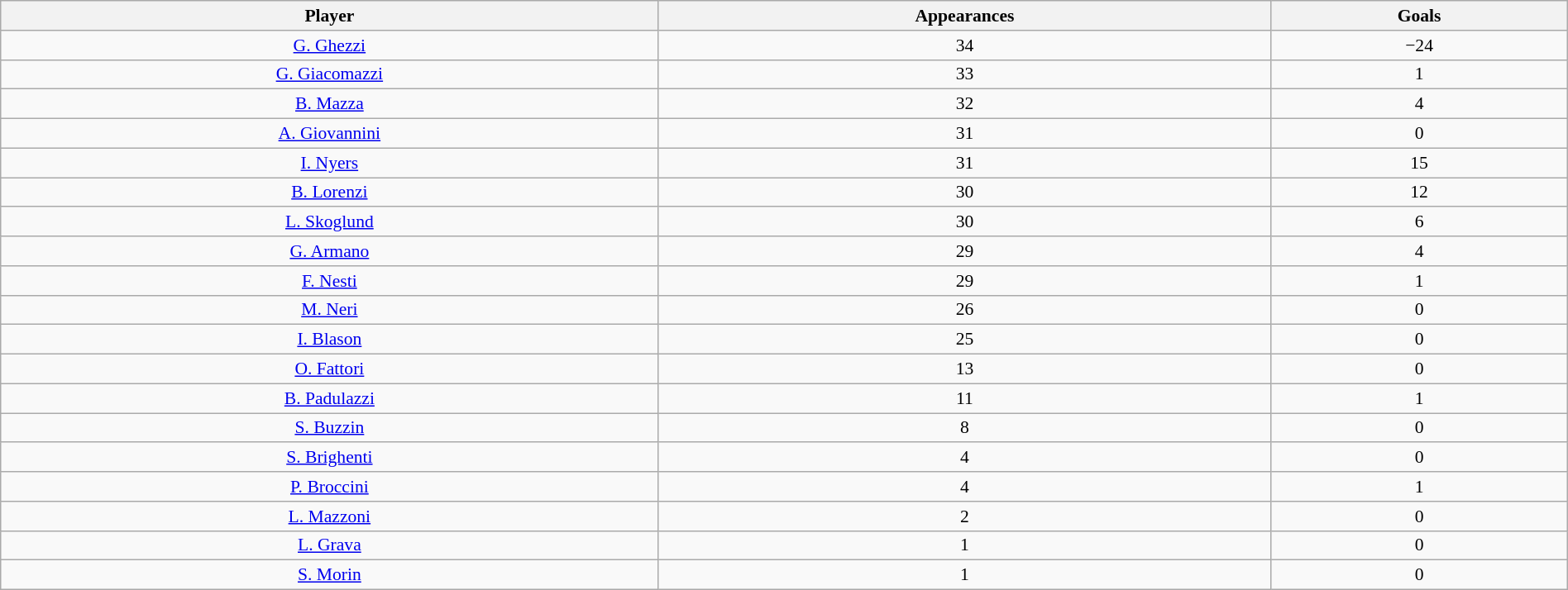<table class = "wikitable" style="font-size:90%;width:100%;margin:auto;clear:both;text-align:center;">
<tr>
<th rowspan="1">Player</th>
<th rowspan="1">Appearances</th>
<th rowspan="1">Goals</th>
</tr>
<tr>
<td><a href='#'>G. Ghezzi</a></td>
<td>34</td>
<td>−24</td>
</tr>
<tr>
<td><a href='#'>G. Giacomazzi</a></td>
<td>33</td>
<td>1</td>
</tr>
<tr>
<td><a href='#'>B. Mazza</a></td>
<td>32</td>
<td>4</td>
</tr>
<tr>
<td><a href='#'>A. Giovannini</a></td>
<td>31</td>
<td>0</td>
</tr>
<tr>
<td><a href='#'>I. Nyers</a></td>
<td>31</td>
<td>15</td>
</tr>
<tr>
<td><a href='#'>B. Lorenzi</a></td>
<td>30</td>
<td>12</td>
</tr>
<tr>
<td><a href='#'>L. Skoglund</a></td>
<td>30</td>
<td>6</td>
</tr>
<tr>
<td><a href='#'>G. Armano</a></td>
<td>29</td>
<td>4</td>
</tr>
<tr>
<td><a href='#'>F. Nesti</a></td>
<td>29</td>
<td>1</td>
</tr>
<tr>
<td><a href='#'>M. Neri</a></td>
<td>26</td>
<td>0</td>
</tr>
<tr>
<td><a href='#'>I. Blason</a></td>
<td>25</td>
<td>0</td>
</tr>
<tr>
<td><a href='#'>O. Fattori</a></td>
<td>13</td>
<td>0</td>
</tr>
<tr>
<td><a href='#'>B. Padulazzi</a></td>
<td>11</td>
<td>1</td>
</tr>
<tr>
<td><a href='#'>S. Buzzin</a></td>
<td>8</td>
<td>0</td>
</tr>
<tr>
<td><a href='#'>S. Brighenti</a></td>
<td>4</td>
<td>0</td>
</tr>
<tr>
<td><a href='#'>P. Broccini</a></td>
<td>4</td>
<td>1</td>
</tr>
<tr>
<td><a href='#'>L. Mazzoni</a></td>
<td>2</td>
<td>0</td>
</tr>
<tr>
<td><a href='#'>L. Grava</a></td>
<td>1</td>
<td>0</td>
</tr>
<tr>
<td><a href='#'>S. Morin</a></td>
<td>1</td>
<td>0</td>
</tr>
</table>
